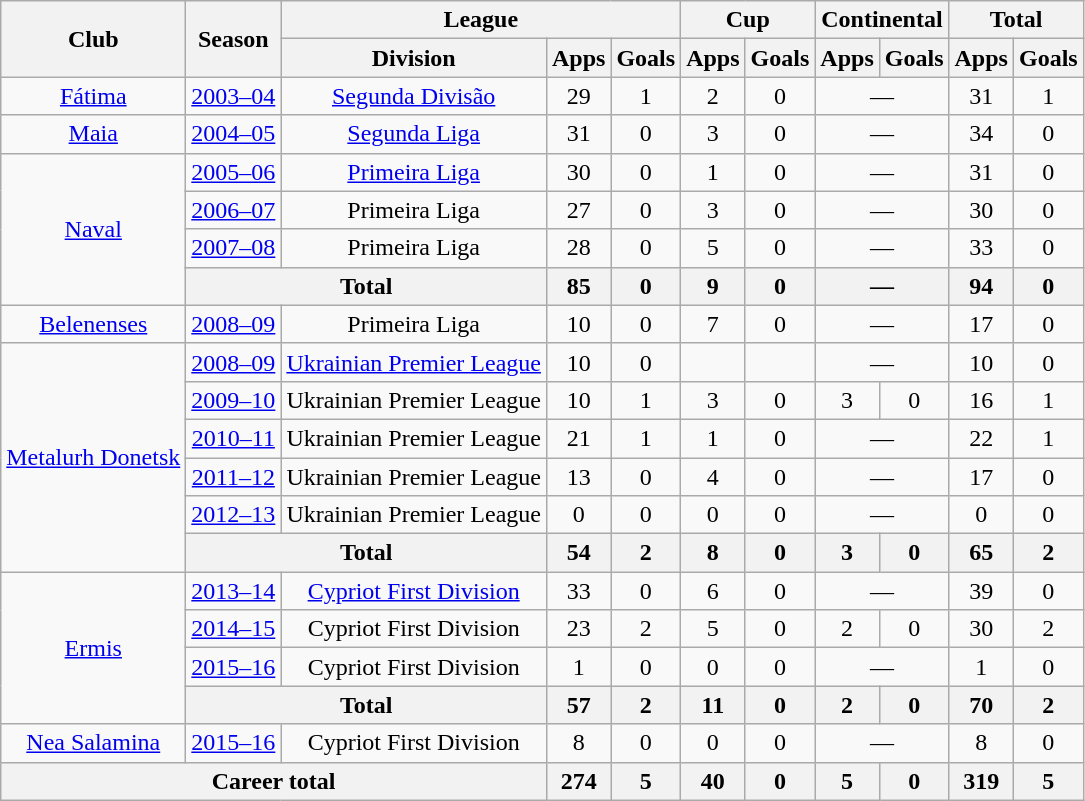<table class="wikitable" style="text-align: center;">
<tr>
<th rowspan="2">Club</th>
<th rowspan="2">Season</th>
<th colspan="3">League</th>
<th colspan="2">Cup</th>
<th colspan="2">Continental</th>
<th colspan="2">Total</th>
</tr>
<tr>
<th>Division</th>
<th>Apps</th>
<th>Goals</th>
<th>Apps</th>
<th>Goals</th>
<th>Apps</th>
<th>Goals</th>
<th>Apps</th>
<th>Goals</th>
</tr>
<tr>
<td rowspan="1"><a href='#'>Fátima</a></td>
<td><a href='#'>2003–04</a></td>
<td><a href='#'>Segunda Divisão</a></td>
<td>29</td>
<td>1</td>
<td>2</td>
<td>0</td>
<td colspan="2">—</td>
<td>31</td>
<td>1</td>
</tr>
<tr>
<td rowspan="1"><a href='#'>Maia</a></td>
<td><a href='#'>2004–05</a></td>
<td><a href='#'>Segunda Liga</a></td>
<td>31</td>
<td>0</td>
<td>3</td>
<td>0</td>
<td colspan="2">—</td>
<td>34</td>
<td>0</td>
</tr>
<tr>
<td rowspan="4"><a href='#'>Naval</a></td>
<td><a href='#'>2005–06</a></td>
<td><a href='#'>Primeira Liga</a></td>
<td>30</td>
<td>0</td>
<td>1</td>
<td>0</td>
<td colspan="2">—</td>
<td>31</td>
<td>0</td>
</tr>
<tr>
<td><a href='#'>2006–07</a></td>
<td>Primeira Liga</td>
<td>27</td>
<td>0</td>
<td>3</td>
<td>0</td>
<td colspan="2">—</td>
<td>30</td>
<td>0</td>
</tr>
<tr>
<td><a href='#'>2007–08</a></td>
<td>Primeira Liga</td>
<td>28</td>
<td>0</td>
<td>5</td>
<td>0</td>
<td colspan="2">—</td>
<td>33</td>
<td>0</td>
</tr>
<tr>
<th colspan="2">Total</th>
<th>85</th>
<th>0</th>
<th>9</th>
<th>0</th>
<th colspan="2">—</th>
<th>94</th>
<th>0</th>
</tr>
<tr>
<td rowspan="1"><a href='#'>Belenenses</a></td>
<td><a href='#'>2008–09</a></td>
<td>Primeira Liga</td>
<td>10</td>
<td>0</td>
<td>7</td>
<td>0</td>
<td colspan="2">—</td>
<td>17</td>
<td>0</td>
</tr>
<tr>
<td rowspan="6"><a href='#'>Metalurh Donetsk</a></td>
<td><a href='#'>2008–09</a></td>
<td><a href='#'>Ukrainian Premier League</a></td>
<td>10</td>
<td>0</td>
<td></td>
<td></td>
<td colspan="2">—</td>
<td>10</td>
<td>0</td>
</tr>
<tr>
<td><a href='#'>2009–10</a></td>
<td>Ukrainian Premier League</td>
<td>10</td>
<td>1</td>
<td>3</td>
<td>0</td>
<td>3</td>
<td>0</td>
<td>16</td>
<td>1</td>
</tr>
<tr>
<td><a href='#'>2010–11</a></td>
<td>Ukrainian Premier League</td>
<td>21</td>
<td>1</td>
<td>1</td>
<td>0</td>
<td colspan="2">—</td>
<td>22</td>
<td>1</td>
</tr>
<tr>
<td><a href='#'>2011–12</a></td>
<td>Ukrainian Premier League</td>
<td>13</td>
<td>0</td>
<td>4</td>
<td>0</td>
<td colspan="2">—</td>
<td>17</td>
<td>0</td>
</tr>
<tr>
<td><a href='#'>2012–13</a></td>
<td>Ukrainian Premier League</td>
<td>0</td>
<td>0</td>
<td>0</td>
<td>0</td>
<td colspan="2">—</td>
<td>0</td>
<td>0</td>
</tr>
<tr>
<th colspan="2">Total</th>
<th>54</th>
<th>2</th>
<th>8</th>
<th>0</th>
<th>3</th>
<th>0</th>
<th>65</th>
<th>2</th>
</tr>
<tr>
<td rowspan="4"><a href='#'>Ermis</a></td>
<td><a href='#'>2013–14</a></td>
<td><a href='#'>Cypriot First Division</a></td>
<td>33</td>
<td>0</td>
<td>6</td>
<td>0</td>
<td colspan="2">—</td>
<td>39</td>
<td>0</td>
</tr>
<tr>
<td><a href='#'>2014–15</a></td>
<td>Cypriot First Division</td>
<td>23</td>
<td>2</td>
<td>5</td>
<td>0</td>
<td>2</td>
<td>0</td>
<td>30</td>
<td>2</td>
</tr>
<tr>
<td><a href='#'>2015–16</a></td>
<td>Cypriot First Division</td>
<td>1</td>
<td>0</td>
<td>0</td>
<td>0</td>
<td colspan="2">—</td>
<td>1</td>
<td>0</td>
</tr>
<tr>
<th colspan="2">Total</th>
<th>57</th>
<th>2</th>
<th>11</th>
<th>0</th>
<th>2</th>
<th>0</th>
<th>70</th>
<th>2</th>
</tr>
<tr>
<td><a href='#'>Nea Salamina</a></td>
<td><a href='#'>2015–16</a></td>
<td>Cypriot First Division</td>
<td>8</td>
<td>0</td>
<td>0</td>
<td>0</td>
<td colspan="2">—</td>
<td>8</td>
<td>0</td>
</tr>
<tr>
<th colspan="3">Career total</th>
<th>274</th>
<th>5</th>
<th>40</th>
<th>0</th>
<th>5</th>
<th>0</th>
<th>319</th>
<th>5</th>
</tr>
</table>
